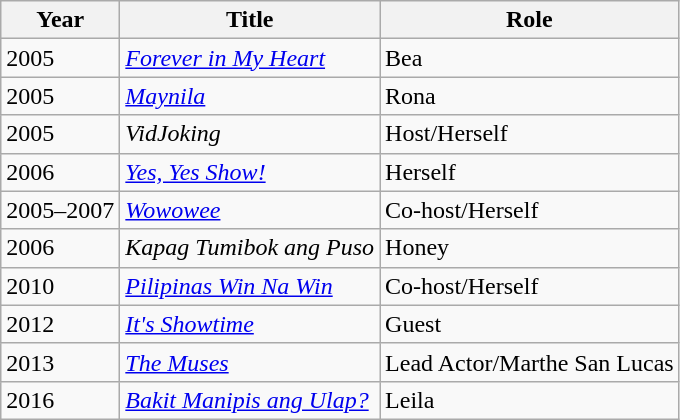<table class="wikitable">
<tr>
<th>Year</th>
<th>Title</th>
<th>Role</th>
</tr>
<tr>
<td>2005</td>
<td><em><a href='#'>Forever in My Heart</a></em></td>
<td>Bea</td>
</tr>
<tr>
<td>2005</td>
<td><em><a href='#'>Maynila</a></em></td>
<td>Rona</td>
</tr>
<tr>
<td>2005</td>
<td><em>VidJoking</em></td>
<td>Host/Herself</td>
</tr>
<tr>
<td>2006</td>
<td><em><a href='#'>Yes, Yes Show!</a></em></td>
<td>Herself</td>
</tr>
<tr>
<td>2005–2007</td>
<td><em><a href='#'>Wowowee</a></em></td>
<td>Co-host/Herself</td>
</tr>
<tr>
<td>2006</td>
<td><em>Kapag Tumibok ang Puso</em></td>
<td>Honey</td>
</tr>
<tr>
<td>2010</td>
<td><em><a href='#'>Pilipinas Win Na Win</a></em></td>
<td>Co-host/Herself</td>
</tr>
<tr>
<td>2012</td>
<td><em><a href='#'>It's Showtime</a></em></td>
<td>Guest</td>
</tr>
<tr>
<td>2013</td>
<td><em><a href='#'>The Muses</a></em></td>
<td>Lead Actor/Marthe San Lucas</td>
</tr>
<tr>
<td>2016</td>
<td><em><a href='#'>Bakit Manipis ang Ulap?</a></em></td>
<td>Leila</td>
</tr>
</table>
